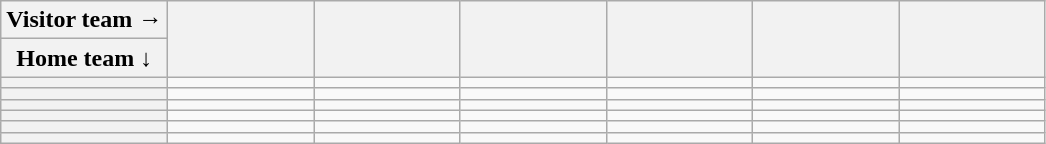<table class="wikitable">
<tr>
<th style="width:16%; text-align:center">Visitor team →</th>
<th rowspan="2" style="width:14%"></th>
<th rowspan="2" style="width:14%"></th>
<th rowspan="2" style="width:14%"></th>
<th rowspan="2" style="width:14%"></th>
<th rowspan="2" style="width:14%"></th>
<th rowspan="2" style="width:14%"></th>
</tr>
<tr>
<th style="width:16%; text-align:center">Home team ↓</th>
</tr>
<tr>
<th style="text-align:left"></th>
<td></td>
<td></td>
<td></td>
<td></td>
<td></td>
<td></td>
</tr>
<tr>
<th style="text-align:left"></th>
<td></td>
<td></td>
<td></td>
<td></td>
<td></td>
<td></td>
</tr>
<tr>
<th style="text-align:left"></th>
<td></td>
<td></td>
<td></td>
<td></td>
<td></td>
<td></td>
</tr>
<tr>
<th style="text-align:left"></th>
<td></td>
<td></td>
<td></td>
<td></td>
<td></td>
<td></td>
</tr>
<tr>
<th style="text-align:left"></th>
<td></td>
<td></td>
<td></td>
<td></td>
<td></td>
<td></td>
</tr>
<tr>
<th style="text-align:left"></th>
<td></td>
<td></td>
<td></td>
<td></td>
<td></td>
<td></td>
</tr>
</table>
